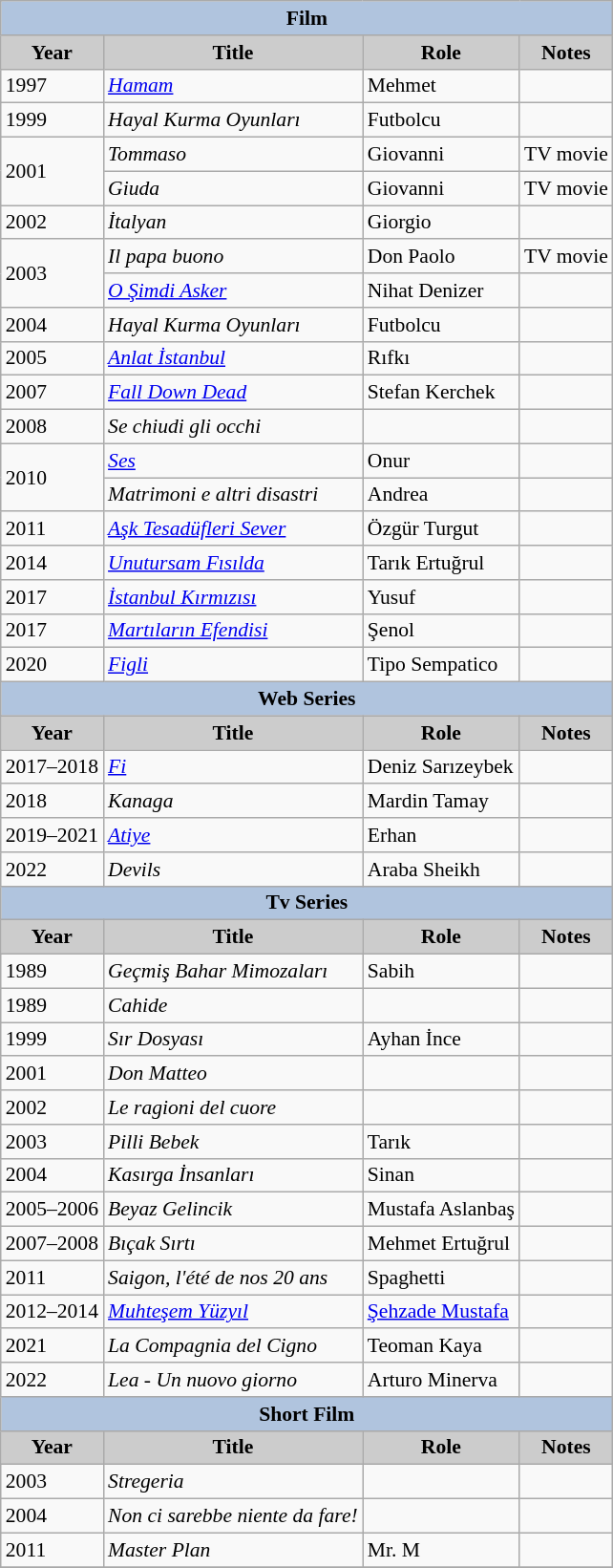<table class="wikitable" style="font-size:90%">
<tr>
<th colspan="4" style="background:LightSteelBlue">Film</th>
</tr>
<tr>
<th style="background:#CCCCCC">Year</th>
<th style="background:#CCCCCC">Title</th>
<th style="background:#CCCCCC">Role</th>
<th style="background:#CCCCCC">Notes</th>
</tr>
<tr>
<td>1997</td>
<td><em><a href='#'>Hamam</a></em></td>
<td>Mehmet</td>
<td></td>
</tr>
<tr>
<td>1999</td>
<td><em>Hayal Kurma Oyunları</em></td>
<td>Futbolcu</td>
<td></td>
</tr>
<tr>
<td rowspan="2">2001</td>
<td><em>Tommaso</em></td>
<td>Giovanni</td>
<td>TV movie</td>
</tr>
<tr>
<td><em>Giuda</em></td>
<td>Giovanni</td>
<td>TV movie</td>
</tr>
<tr>
<td>2002</td>
<td><em>İtalyan</em></td>
<td>Giorgio</td>
<td></td>
</tr>
<tr>
<td rowspan="2">2003</td>
<td><em>Il papa buono</em></td>
<td>Don Paolo</td>
<td>TV movie</td>
</tr>
<tr>
<td><em><a href='#'>O Şimdi Asker</a></em></td>
<td>Nihat Denizer</td>
<td></td>
</tr>
<tr>
<td>2004</td>
<td><em>Hayal Kurma Oyunları</em></td>
<td>Futbolcu</td>
<td></td>
</tr>
<tr>
<td>2005</td>
<td><em><a href='#'>Anlat İstanbul</a></em></td>
<td>Rıfkı</td>
<td></td>
</tr>
<tr>
<td>2007</td>
<td><em><a href='#'>Fall Down Dead</a></em></td>
<td>Stefan Kerchek</td>
<td></td>
</tr>
<tr>
<td>2008</td>
<td><em>Se chiudi gli occhi</em></td>
<td></td>
<td></td>
</tr>
<tr>
<td rowspan="2">2010</td>
<td><em><a href='#'>Ses</a></em></td>
<td>Onur</td>
<td></td>
</tr>
<tr>
<td><em>Matrimoni e altri disastri</em></td>
<td>Andrea</td>
<td></td>
</tr>
<tr>
<td>2011</td>
<td><em><a href='#'>Aşk Tesadüfleri Sever</a></em></td>
<td>Özgür Turgut</td>
<td></td>
</tr>
<tr>
<td>2014</td>
<td><em><a href='#'>Unutursam Fısılda</a></em></td>
<td>Tarık Ertuğrul</td>
<td></td>
</tr>
<tr>
<td>2017</td>
<td><em><a href='#'>İstanbul Kırmızısı</a></em></td>
<td>Yusuf</td>
<td></td>
</tr>
<tr>
<td>2017</td>
<td><em><a href='#'>Martıların Efendisi</a></em></td>
<td>Şenol</td>
<td></td>
</tr>
<tr>
<td>2020</td>
<td><em><a href='#'>Figli</a></em></td>
<td>Tipo Sempatico</td>
<td></td>
</tr>
<tr>
<th colspan=4 style="background:LightSteelBlue">Web Series</th>
</tr>
<tr>
<th style="background:#CCCCCC">Year</th>
<th style="background:#CCCCCC">Title</th>
<th style="background:#CCCCCC">Role</th>
<th style="background:#CCCCCC">Notes</th>
</tr>
<tr>
<td>2017–2018</td>
<td><em><a href='#'>Fi</a></em></td>
<td>Deniz Sarızeybek</td>
<td></td>
</tr>
<tr>
<td>2018</td>
<td><em>Kanaga</em></td>
<td>Mardin Tamay</td>
<td></td>
</tr>
<tr>
<td>2019–2021</td>
<td><em><a href='#'>Atiye</a></em></td>
<td>Erhan</td>
<td></td>
</tr>
<tr>
<td>2022</td>
<td><em>Devils</em></td>
<td>Araba Sheikh</td>
<td></td>
</tr>
<tr>
<th colspan=4 style="background:LightSteelBlue">Tv Series</th>
</tr>
<tr>
<th style="background:#CCCCCC">Year</th>
<th style="background:#CCCCCC">Title</th>
<th style="background:#CCCCCC">Role</th>
<th style="background:#CCCCCC">Notes</th>
</tr>
<tr>
<td>1989</td>
<td><em>Geçmiş Bahar Mimozaları</em></td>
<td>Sabih</td>
<td></td>
</tr>
<tr>
<td>1989</td>
<td><em>Cahide</em></td>
<td></td>
<td></td>
</tr>
<tr>
<td>1999</td>
<td><em>Sır Dosyası</em></td>
<td>Ayhan İnce</td>
<td></td>
</tr>
<tr>
<td>2001</td>
<td><em>Don Matteo</em></td>
<td></td>
<td></td>
</tr>
<tr>
<td>2002</td>
<td><em>Le ragioni del cuore</em></td>
<td></td>
<td></td>
</tr>
<tr>
<td>2003</td>
<td><em>Pilli Bebek</em></td>
<td>Tarık</td>
<td></td>
</tr>
<tr>
<td>2004</td>
<td><em>Kasırga İnsanları</em></td>
<td>Sinan</td>
<td></td>
</tr>
<tr>
<td>2005–2006</td>
<td><em>Beyaz Gelincik</em></td>
<td>Mustafa Aslanbaş</td>
<td></td>
</tr>
<tr>
<td>2007–2008</td>
<td><em>Bıçak Sırtı</em></td>
<td>Mehmet Ertuğrul</td>
<td></td>
</tr>
<tr>
<td>2011</td>
<td><em>Saigon, l'été de nos 20 ans</em></td>
<td>Spaghetti</td>
<td></td>
</tr>
<tr>
<td>2012–2014</td>
<td><em><a href='#'>Muhteşem Yüzyıl</a></em></td>
<td><a href='#'>Şehzade Mustafa</a></td>
<td></td>
</tr>
<tr>
<td>2021</td>
<td><em>La Compagnia del Cigno</em></td>
<td>Teoman Kaya</td>
<td></td>
</tr>
<tr>
<td>2022</td>
<td><em>Lea - Un nuovo giorno</em></td>
<td>Arturo Minerva</td>
<td></td>
</tr>
<tr>
<th colspan=4 style="background:LightSteelBlue">Short Film</th>
</tr>
<tr>
<th style="background:#CCCCCC">Year</th>
<th style="background:#CCCCCC">Title</th>
<th style="background:#CCCCCC">Role</th>
<th style="background:#CCCCCC">Notes</th>
</tr>
<tr>
<td>2003</td>
<td><em>Stregeria</em></td>
<td></td>
<td></td>
</tr>
<tr>
<td>2004</td>
<td><em>Non ci sarebbe niente da fare!</em></td>
<td></td>
<td></td>
</tr>
<tr>
<td>2011</td>
<td><em>Master Plan</em></td>
<td>Mr. M</td>
<td></td>
</tr>
<tr>
</tr>
</table>
